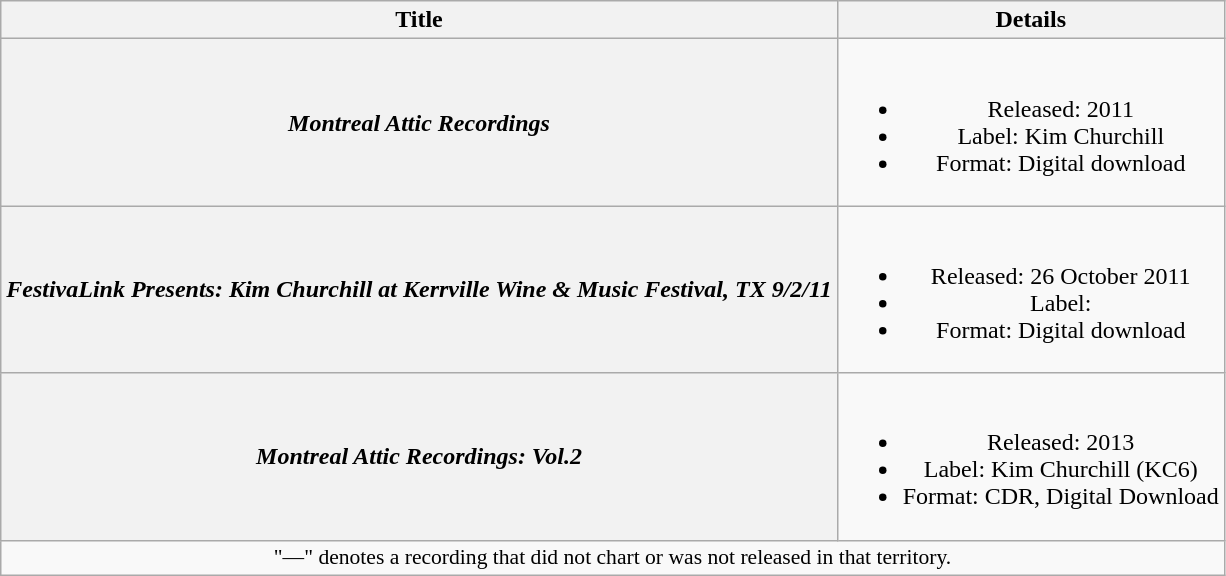<table class="wikitable plainrowheaders" style="text-align:center;" border="1">
<tr>
<th scope="col">Title</th>
<th scope="col">Details</th>
</tr>
<tr>
<th scope="row"><em>Montreal Attic Recordings</em></th>
<td><br><ul><li>Released: 2011</li><li>Label: Kim Churchill</li><li>Format: Digital download</li></ul></td>
</tr>
<tr>
<th scope="row"><em>FestivaLink Presents: Kim Churchill at Kerrville Wine & Music Festival, TX 9/2/11</em></th>
<td><br><ul><li>Released: 26 October 2011</li><li>Label:</li><li>Format: Digital download</li></ul></td>
</tr>
<tr>
<th scope="row"><em>Montreal Attic Recordings: Vol.2</em></th>
<td><br><ul><li>Released: 2013</li><li>Label: Kim Churchill (KC6)</li><li>Format: CDR, Digital Download</li></ul></td>
</tr>
<tr>
<td colspan="13" style="font-size:90%">"—" denotes a recording that did not chart or was not released in that territory.</td>
</tr>
</table>
